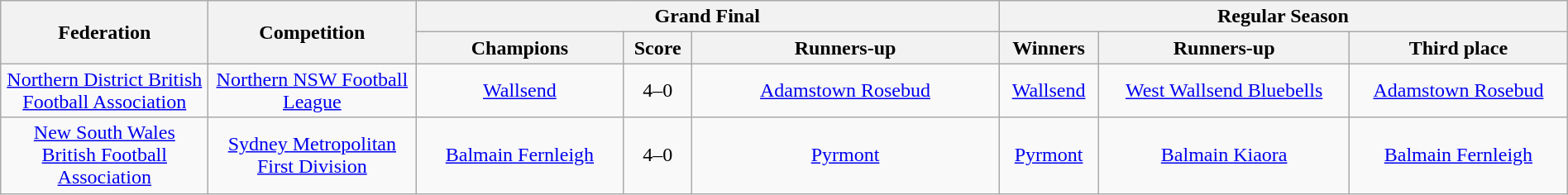<table class="wikitable" width="100%">
<tr>
<th rowspan="2" style="width:10em">Federation</th>
<th rowspan="2" style="width:10em">Competition</th>
<th colspan="3" scope="col">Grand Final</th>
<th colspan="3">Regular Season</th>
</tr>
<tr>
<th style="width:10em">Champions</th>
<th>Score</th>
<th style="width:15em">Runners-up</th>
<th>Winners</th>
<th>Runners-up</th>
<th>Third place</th>
</tr>
<tr>
<td align="center"><a href='#'>Northern District British Football Association</a></td>
<td align="center"><a href='#'>Northern NSW Football League</a></td>
<td align="center"><a href='#'>Wallsend</a></td>
<td align="center">4–0</td>
<td align="center"><a href='#'>Adamstown Rosebud</a></td>
<td align="center"><a href='#'>Wallsend</a></td>
<td align="center"><a href='#'>West Wallsend Bluebells</a></td>
<td align="center"><a href='#'>Adamstown Rosebud</a></td>
</tr>
<tr>
<td align="center"><a href='#'>New South Wales British Football Association</a></td>
<td align="center"><a href='#'>Sydney Metropolitan First Division</a></td>
<td align="center"><a href='#'>Balmain Fernleigh</a></td>
<td align="center">4–0</td>
<td align="center"><a href='#'>Pyrmont</a></td>
<td align="center"><a href='#'>Pyrmont</a></td>
<td align="center"><a href='#'>Balmain Kiaora</a></td>
<td align="center"><a href='#'>Balmain Fernleigh</a></td>
</tr>
</table>
